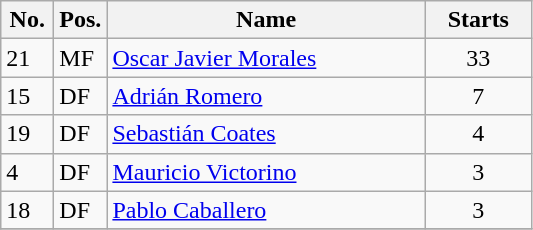<table class="wikitable">
<tr>
<th width=10%>No.</th>
<th width=10%>Pos.</th>
<th width=60%>Name</th>
<th width=20%>Starts</th>
</tr>
<tr>
<td>21</td>
<td>MF</td>
<td> <a href='#'>Oscar Javier Morales</a></td>
<td align="center">33</td>
</tr>
<tr>
<td>15</td>
<td>DF</td>
<td> <a href='#'>Adrián Romero</a></td>
<td align="center">7</td>
</tr>
<tr>
<td>19</td>
<td>DF</td>
<td> <a href='#'>Sebastián Coates</a></td>
<td align="center">4</td>
</tr>
<tr>
<td>4</td>
<td>DF</td>
<td> <a href='#'>Mauricio Victorino</a></td>
<td align="center">3</td>
</tr>
<tr>
<td>18</td>
<td>DF</td>
<td> <a href='#'>Pablo Caballero</a></td>
<td align="center">3</td>
</tr>
<tr>
</tr>
</table>
